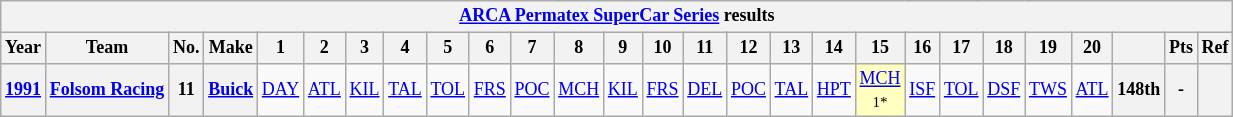<table class="wikitable" style="text-align:center; font-size:75%">
<tr>
<th colspan=45><a href='#'>ARCA Permatex SuperCar Series</a> results</th>
</tr>
<tr>
<th>Year</th>
<th>Team</th>
<th>No.</th>
<th>Make</th>
<th>1</th>
<th>2</th>
<th>3</th>
<th>4</th>
<th>5</th>
<th>6</th>
<th>7</th>
<th>8</th>
<th>9</th>
<th>10</th>
<th>11</th>
<th>12</th>
<th>13</th>
<th>14</th>
<th>15</th>
<th>16</th>
<th>17</th>
<th>18</th>
<th>19</th>
<th>20</th>
<th></th>
<th>Pts</th>
<th>Ref</th>
</tr>
<tr>
<th><a href='#'>1991</a></th>
<th><a href='#'>Folsom Racing</a></th>
<th>11</th>
<th><a href='#'>Buick</a></th>
<td><a href='#'>DAY</a></td>
<td><a href='#'>ATL</a></td>
<td><a href='#'>KIL</a></td>
<td><a href='#'>TAL</a></td>
<td><a href='#'>TOL</a></td>
<td><a href='#'>FRS</a></td>
<td><a href='#'>POC</a></td>
<td><a href='#'>MCH</a></td>
<td><a href='#'>KIL</a></td>
<td><a href='#'>FRS</a></td>
<td><a href='#'>DEL</a></td>
<td><a href='#'>POC</a></td>
<td><a href='#'>TAL</a></td>
<td><a href='#'>HPT</a></td>
<td style="background:#FFFFBF;"><a href='#'>MCH</a><br><small>1*</small></td>
<td><a href='#'>ISF</a></td>
<td><a href='#'>TOL</a></td>
<td><a href='#'>DSF</a></td>
<td><a href='#'>TWS</a></td>
<td><a href='#'>ATL</a></td>
<th>148th</th>
<th>-</th>
<th></th>
</tr>
</table>
